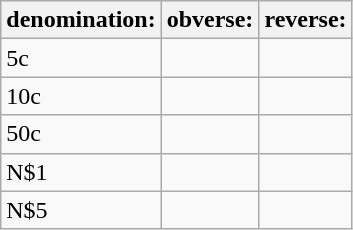<table class="wikitable">
<tr>
<th>denomination:</th>
<th>obverse:</th>
<th>reverse:</th>
</tr>
<tr>
<td>5c</td>
<td></td>
<td></td>
</tr>
<tr>
<td>10c</td>
<td></td>
<td></td>
</tr>
<tr>
<td>50c</td>
<td></td>
<td></td>
</tr>
<tr>
<td>N$1</td>
<td></td>
<td></td>
</tr>
<tr>
<td>N$5</td>
<td></td>
<td></td>
</tr>
</table>
